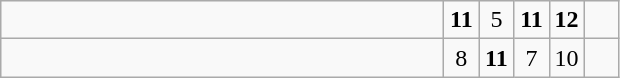<table class="wikitable">
<tr>
<td style="width:18em"></td>
<td align=center style="width:1em"><strong>11</strong></td>
<td align=center style="width:1em">5</td>
<td align=center style="width:1em"><strong>11</strong></td>
<td align=center style="width:1em"><strong>12</strong></td>
<td align=center style="width:1em"></td>
</tr>
<tr>
<td style="width:18em"></td>
<td align=center style="width:1em">8</td>
<td align=center style="width:1em"><strong>11</strong></td>
<td align=center style="width:1em">7</td>
<td align=center style="width:1em">10</td>
<td align=center style="width:1em"></td>
</tr>
</table>
